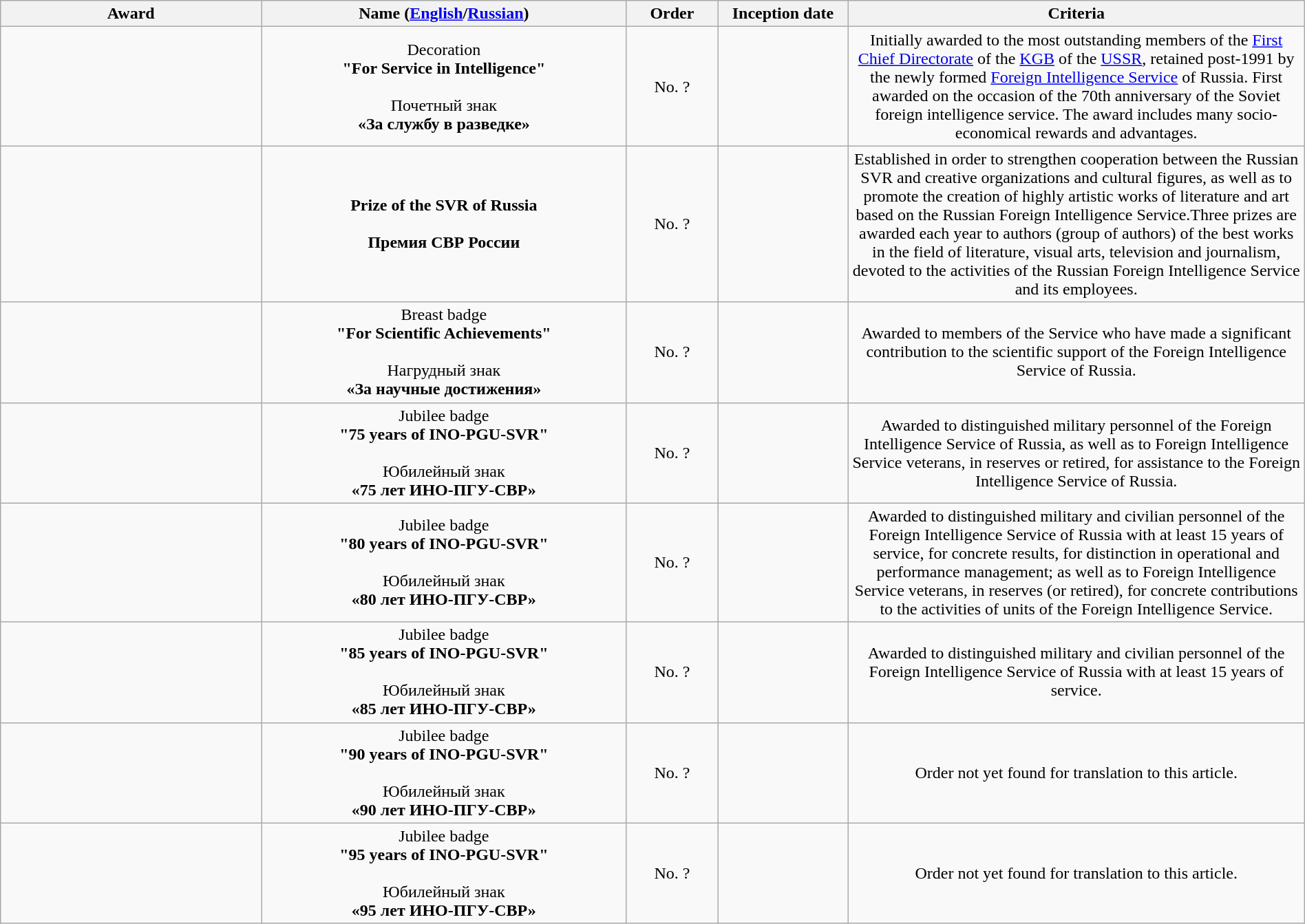<table class="wikitable sortable" style="width:100%; text-align: center">
<tr>
<th style="width:20%">Award</th>
<th style="width:28%">Name (<a href='#'>English</a>/<a href='#'>Russian</a>)</th>
<th style="width:7%">Order</th>
<th style="width:10%">Inception date</th>
<th style="width:35%">Criteria</th>
</tr>
<tr>
<td></td>
<td>Decoration<br><strong>"For Service in Intelligence"</strong><br><br>Почетный знак<br><strong>«За службу в разведке»</strong></td>
<td>No. ?</td>
<td></td>
<td>Initially awarded to the most outstanding members of the <a href='#'>First Chief Directorate</a> of the <a href='#'>KGB</a> of the <a href='#'>USSR</a>, retained post-1991 by the newly formed <a href='#'>Foreign Intelligence Service</a> of Russia.  First awarded on the occasion of the 70th anniversary of the Soviet foreign intelligence service.  The award includes many socio-economical rewards and advantages.</td>
</tr>
<tr>
<td></td>
<td><strong>Prize of the SVR of Russia</strong><br><br><strong>Премия СВР России</strong></td>
<td>No. ?</td>
<td></td>
<td>Established in order to strengthen cooperation between the Russian SVR and creative organizations and cultural figures, as well as to promote the creation of highly artistic works of literature and art based on the Russian Foreign Intelligence Service.Three prizes are awarded each year to authors (group of authors) of the best works in the field of literature, visual arts, television and journalism, devoted to the activities of the Russian Foreign Intelligence Service and its employees.</td>
</tr>
<tr>
<td></td>
<td>Breast badge<br><strong>"For Scientific Achievements"</strong><br><br>Нагрудный знак<br><strong>«За научные достижения»</strong></td>
<td>No. ?</td>
<td></td>
<td>Awarded to members of the Service who have made a significant contribution to the scientific support of the Foreign Intelligence Service of Russia.</td>
</tr>
<tr>
<td></td>
<td>Jubilee badge<br><strong>"75 years of INO-PGU-SVR"</strong><br><br>Юбилейный знак<br><strong>«75 лет ИНО-ПГУ-СВР»</strong></td>
<td>No. ?</td>
<td></td>
<td>Awarded to distinguished military personnel of the Foreign Intelligence Service of Russia, as well as to Foreign Intelligence Service veterans, in reserves or retired, for assistance to the Foreign Intelligence Service of Russia.</td>
</tr>
<tr>
<td></td>
<td>Jubilee badge<br><strong>"80 years of INO-PGU-SVR"</strong><br><br>Юбилейный знак<br><strong>«80 лет ИНО-ПГУ-СВР»</strong></td>
<td>No. ?</td>
<td></td>
<td>Awarded to distinguished military and civilian personnel of the Foreign Intelligence Service of Russia with at least 15 years of service, for concrete results, for distinction in operational and performance management; as well as to Foreign Intelligence Service veterans, in reserves (or retired), for concrete contributions to the activities of units of the Foreign Intelligence Service.</td>
</tr>
<tr>
<td></td>
<td>Jubilee badge<br><strong>"85 years of INO-PGU-SVR"</strong><br><br>Юбилейный знак<br><strong>«85 лет ИНО-ПГУ-СВР»</strong></td>
<td>No. ?</td>
<td></td>
<td>Awarded to distinguished military and civilian personnel of the Foreign Intelligence Service of Russia with at least 15 years of service.</td>
</tr>
<tr>
<td></td>
<td>Jubilee badge<br><strong>"90 years of INO-PGU-SVR"</strong><br><br>Юбилейный знак<br><strong>«90 лет ИНО-ПГУ-СВР»</strong></td>
<td>No. ?</td>
<td></td>
<td>Order not yet found for translation to this article.</td>
</tr>
<tr>
<td></td>
<td>Jubilee badge<br><strong>"95 years of INO-PGU-SVR"</strong><br><br>Юбилейный знак<br><strong>«95 лет ИНО-ПГУ-СВР»</strong></td>
<td>No. ?</td>
<td></td>
<td>Order not yet found for translation to this article.</td>
</tr>
</table>
